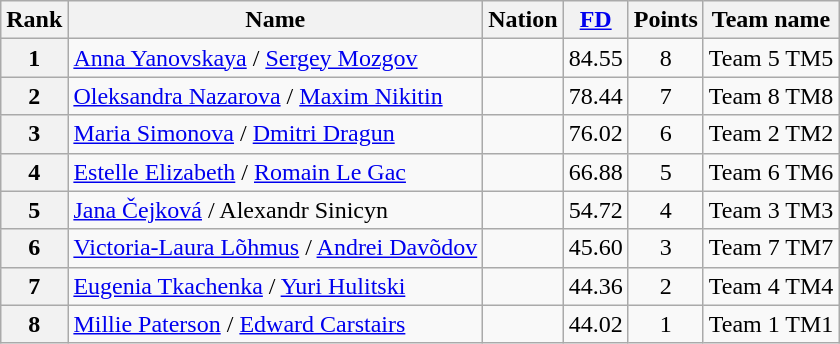<table class="wikitable sortable">
<tr>
<th>Rank</th>
<th>Name</th>
<th>Nation</th>
<th><a href='#'>FD</a></th>
<th>Points</th>
<th>Team name</th>
</tr>
<tr>
<th>1</th>
<td><a href='#'>Anna Yanovskaya</a> / <a href='#'>Sergey Mozgov</a></td>
<td></td>
<td align="center">84.55</td>
<td align="center">8</td>
<td>Team 5 TM5</td>
</tr>
<tr>
<th>2</th>
<td><a href='#'>Oleksandra Nazarova</a> / <a href='#'>Maxim Nikitin</a></td>
<td></td>
<td align="center">78.44</td>
<td align="center">7</td>
<td>Team 8 TM8</td>
</tr>
<tr>
<th>3</th>
<td><a href='#'>Maria Simonova</a> / <a href='#'>Dmitri Dragun</a></td>
<td></td>
<td align="center">76.02</td>
<td align="center">6</td>
<td>Team 2 TM2</td>
</tr>
<tr>
<th>4</th>
<td><a href='#'>Estelle Elizabeth</a> / <a href='#'>Romain Le Gac</a></td>
<td></td>
<td align="center">66.88</td>
<td align="center">5</td>
<td>Team 6 TM6</td>
</tr>
<tr>
<th>5</th>
<td><a href='#'>Jana Čejková</a> / Alexandr Sinicyn</td>
<td></td>
<td align="center">54.72</td>
<td align="center">4</td>
<td>Team 3 TM3</td>
</tr>
<tr>
<th>6</th>
<td><a href='#'>Victoria-Laura Lõhmus</a> / <a href='#'>Andrei Davõdov</a></td>
<td></td>
<td align="center">45.60</td>
<td align="center">3</td>
<td>Team 7 TM7</td>
</tr>
<tr>
<th>7</th>
<td><a href='#'>Eugenia Tkachenka</a> / <a href='#'>Yuri Hulitski</a></td>
<td></td>
<td align="center">44.36</td>
<td align="center">2</td>
<td>Team 4 TM4</td>
</tr>
<tr>
<th>8</th>
<td><a href='#'>Millie Paterson</a> / <a href='#'>Edward Carstairs</a></td>
<td></td>
<td align="center">44.02</td>
<td align="center">1</td>
<td>Team 1 TM1</td>
</tr>
</table>
